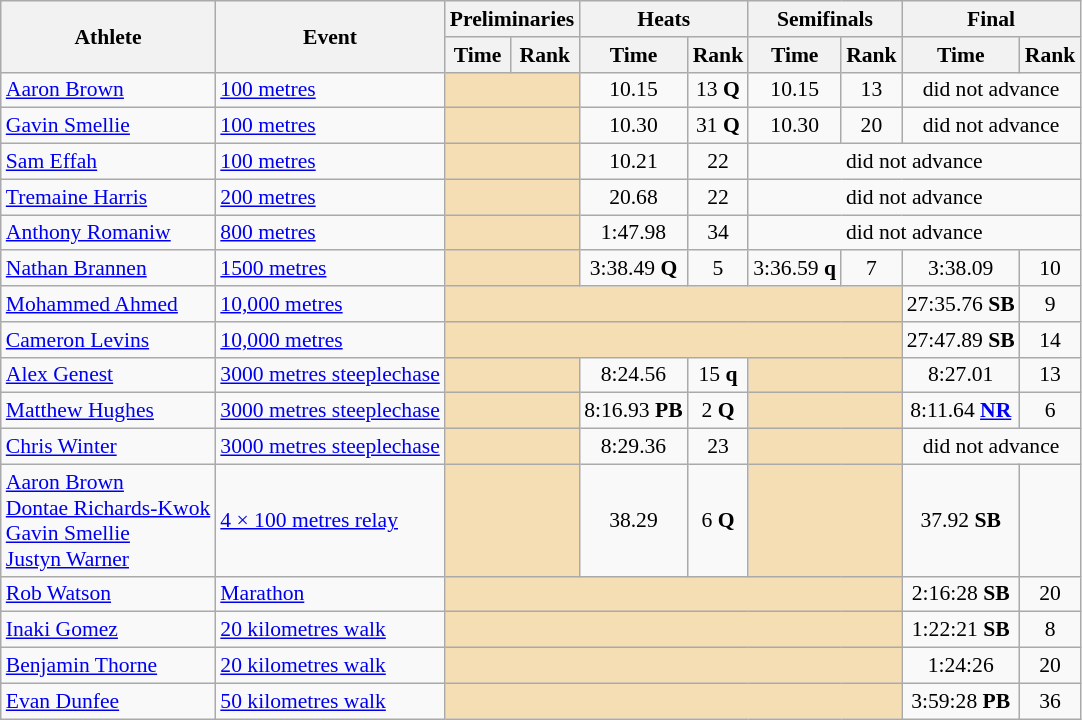<table class=wikitable style="font-size:90%;">
<tr>
<th rowspan="2">Athlete</th>
<th rowspan="2">Event</th>
<th colspan="2">Preliminaries</th>
<th colspan="2">Heats</th>
<th colspan="2">Semifinals</th>
<th colspan="2">Final</th>
</tr>
<tr>
<th>Time</th>
<th>Rank</th>
<th>Time</th>
<th>Rank</th>
<th>Time</th>
<th>Rank</th>
<th>Time</th>
<th>Rank</th>
</tr>
<tr style="border-top: single;">
<td><a href='#'>Aaron Brown</a></td>
<td><a href='#'>100 metres</a></td>
<td colspan= 2 bgcolor="wheat"></td>
<td align=center>10.15</td>
<td align=center>13 <strong>Q</strong></td>
<td align=center>10.15</td>
<td align=center>13</td>
<td align=center colspan=2>did not advance</td>
</tr>
<tr style="border-top: single;">
<td><a href='#'>Gavin Smellie</a></td>
<td><a href='#'>100 metres</a></td>
<td colspan= 2 bgcolor="wheat"></td>
<td align=center>10.30</td>
<td align=center>31 <strong>Q</strong></td>
<td align=center>10.30</td>
<td align=center>20</td>
<td align=center colspan=2>did not advance</td>
</tr>
<tr style="border-top: single;">
<td><a href='#'>Sam Effah</a></td>
<td><a href='#'>100 metres</a></td>
<td colspan= 2 bgcolor="wheat"></td>
<td align=center>10.21</td>
<td align=center>22</td>
<td align=center colspan=4>did not advance</td>
</tr>
<tr style="border-top: single;">
<td><a href='#'>Tremaine Harris</a></td>
<td><a href='#'>200 metres</a></td>
<td colspan= 2 bgcolor="wheat"></td>
<td align=center>20.68</td>
<td align=center>22</td>
<td align=center colspan=4>did not advance</td>
</tr>
<tr style="border-top: single;">
<td><a href='#'>Anthony Romaniw</a></td>
<td><a href='#'>800 metres</a></td>
<td colspan= 2 bgcolor="wheat"></td>
<td align=center>1:47.98</td>
<td align=center>34</td>
<td align=center colspan=4>did not advance</td>
</tr>
<tr style="border-top: single;">
<td><a href='#'>Nathan Brannen</a></td>
<td><a href='#'>1500 metres</a></td>
<td colspan= 2 bgcolor="wheat"></td>
<td align=center>3:38.49 <strong>Q</strong></td>
<td align=center>5</td>
<td align=center>3:36.59 <strong>q</strong></td>
<td align=center>7</td>
<td align=center>3:38.09</td>
<td align=center>10</td>
</tr>
<tr style="border-top: single;">
<td><a href='#'>Mohammed Ahmed</a></td>
<td><a href='#'>10,000 metres</a></td>
<td colspan= 6 bgcolor="wheat"></td>
<td align=center>27:35.76 <strong>SB</strong></td>
<td align=center>9</td>
</tr>
<tr style="border-top: single;">
<td><a href='#'>Cameron Levins</a></td>
<td><a href='#'>10,000 metres</a></td>
<td colspan= 6 bgcolor="wheat"></td>
<td align=center>27:47.89 <strong>SB</strong></td>
<td align=center>14</td>
</tr>
<tr style="border-top: single;">
<td><a href='#'>Alex Genest</a></td>
<td><a href='#'>3000 metres steeplechase</a></td>
<td colspan= 2 bgcolor="wheat"></td>
<td align=center>8:24.56</td>
<td align=center>15 <strong>q</strong></td>
<td colspan= 2 bgcolor="wheat"></td>
<td align=center>8:27.01</td>
<td align=center>13</td>
</tr>
<tr style="border-top: single;">
<td><a href='#'>Matthew Hughes</a></td>
<td><a href='#'>3000 metres steeplechase</a></td>
<td colspan= 2 bgcolor="wheat"></td>
<td align=center>8:16.93 <strong>PB</strong></td>
<td align=center>2 <strong>Q</strong></td>
<td colspan= 2 bgcolor="wheat"></td>
<td align=center>8:11.64 <strong><a href='#'>NR</a></strong></td>
<td align=center>6</td>
</tr>
<tr style="border-top: single;">
<td><a href='#'>Chris Winter</a></td>
<td><a href='#'>3000 metres steeplechase</a></td>
<td colspan= 2 bgcolor="wheat"></td>
<td align=center>8:29.36</td>
<td align=center>23</td>
<td colspan= 2 bgcolor="wheat"></td>
<td align=center colspan=2>did not advance</td>
</tr>
<tr style="border-top: single;">
<td><a href='#'>Aaron Brown</a><br><a href='#'>Dontae Richards-Kwok</a><br><a href='#'>Gavin Smellie</a><br><a href='#'>Justyn Warner</a></td>
<td><a href='#'>4 × 100 metres relay</a></td>
<td colspan= 2 bgcolor="wheat"></td>
<td align=center>38.29</td>
<td align=center>6 <strong>Q</strong></td>
<td colspan= 2 bgcolor="wheat"></td>
<td align=center>37.92 <strong>SB</strong></td>
<td align=center></td>
</tr>
<tr style="border-top: single;">
<td><a href='#'>Rob Watson</a></td>
<td><a href='#'>Marathon</a></td>
<td colspan= 6 bgcolor="wheat"></td>
<td align=center>2:16:28 <strong>SB</strong></td>
<td align=center>20</td>
</tr>
<tr style="border-top: single;">
<td><a href='#'>Inaki Gomez</a></td>
<td><a href='#'>20 kilometres walk</a></td>
<td colspan= 6 bgcolor="wheat"></td>
<td align=center>1:22:21 <strong>SB</strong></td>
<td align=center>8</td>
</tr>
<tr style="border-top: single;">
<td><a href='#'>Benjamin Thorne</a></td>
<td><a href='#'>20 kilometres walk</a></td>
<td colspan= 6 bgcolor="wheat"></td>
<td align=center>1:24:26</td>
<td align=center>20</td>
</tr>
<tr style="border-top: single;">
<td><a href='#'>Evan Dunfee</a></td>
<td><a href='#'>50 kilometres walk</a></td>
<td colspan= 6 bgcolor="wheat"></td>
<td align=center>3:59:28 <strong>PB</strong></td>
<td align=center>36</td>
</tr>
</table>
